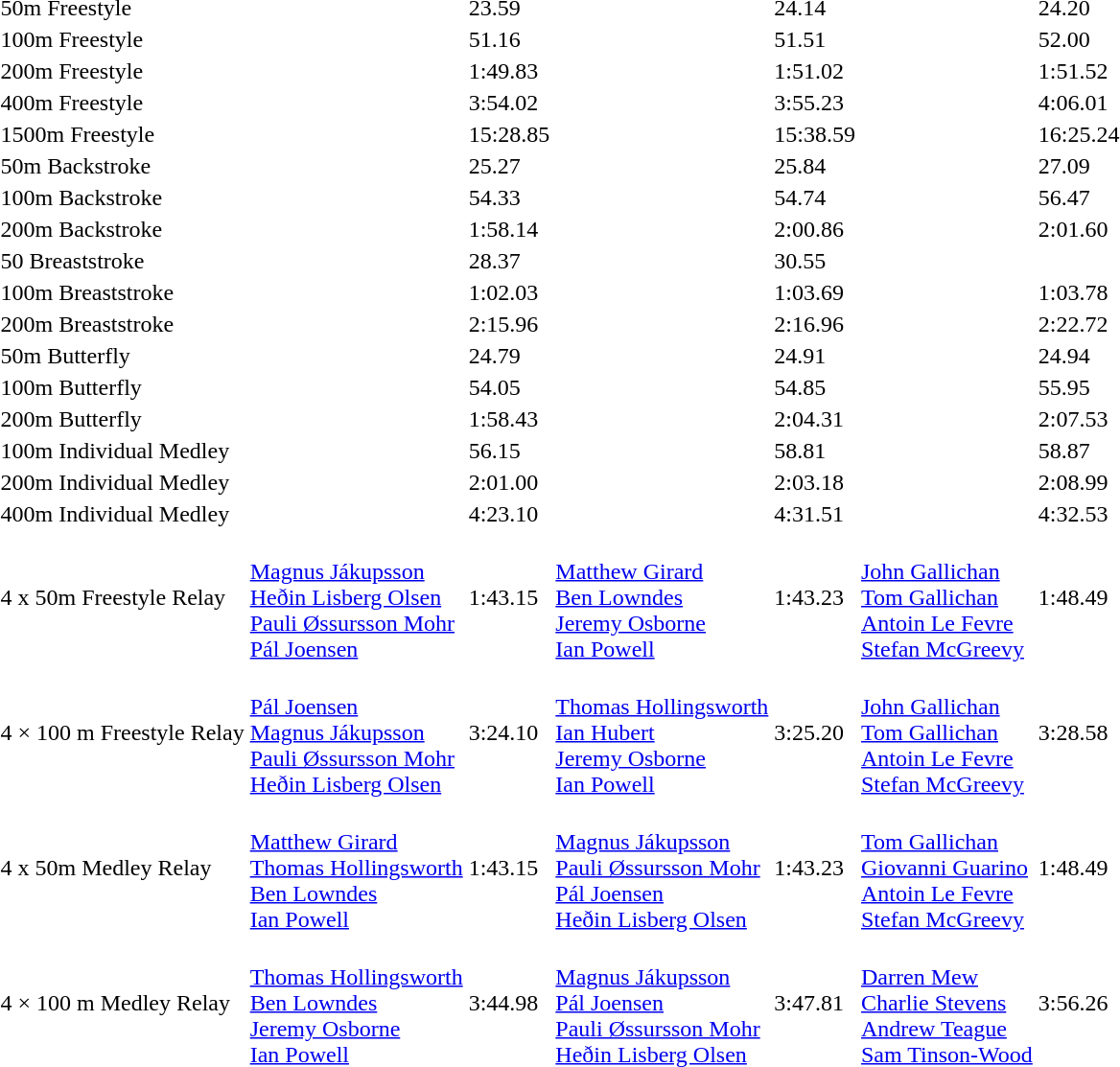<table>
<tr>
<td>50m Freestyle</td>
<td></td>
<td>23.59</td>
<td></td>
<td>24.14</td>
<td></td>
<td>24.20</td>
</tr>
<tr>
<td>100m Freestyle</td>
<td></td>
<td>51.16</td>
<td></td>
<td>51.51</td>
<td></td>
<td>52.00</td>
</tr>
<tr>
<td>200m Freestyle</td>
<td></td>
<td>1:49.83</td>
<td></td>
<td>1:51.02</td>
<td></td>
<td>1:51.52</td>
</tr>
<tr>
<td>400m Freestyle</td>
<td></td>
<td>3:54.02</td>
<td></td>
<td>3:55.23</td>
<td></td>
<td>4:06.01</td>
</tr>
<tr>
<td>1500m Freestyle</td>
<td></td>
<td>15:28.85</td>
<td></td>
<td>15:38.59</td>
<td></td>
<td>16:25.24</td>
</tr>
<tr>
<td>50m Backstroke</td>
<td></td>
<td>25.27</td>
<td></td>
<td>25.84</td>
<td></td>
<td>27.09</td>
</tr>
<tr>
<td>100m Backstroke</td>
<td></td>
<td>54.33</td>
<td></td>
<td>54.74</td>
<td></td>
<td>56.47</td>
</tr>
<tr>
<td>200m Backstroke</td>
<td></td>
<td>1:58.14</td>
<td></td>
<td>2:00.86</td>
<td></td>
<td>2:01.60</td>
</tr>
<tr>
<td>50 Breaststroke</td>
<td></td>
<td>28.37</td>
<td><br></td>
<td>30.55</td>
<td></td>
<td></td>
</tr>
<tr>
<td>100m Breaststroke</td>
<td></td>
<td>1:02.03</td>
<td></td>
<td>1:03.69</td>
<td></td>
<td>1:03.78</td>
</tr>
<tr>
<td>200m Breaststroke</td>
<td></td>
<td>2:15.96</td>
<td></td>
<td>2:16.96</td>
<td></td>
<td>2:22.72</td>
</tr>
<tr>
<td>50m Butterfly</td>
<td></td>
<td>24.79</td>
<td></td>
<td>24.91</td>
<td></td>
<td>24.94</td>
</tr>
<tr>
<td>100m Butterfly</td>
<td></td>
<td>54.05</td>
<td></td>
<td>54.85</td>
<td></td>
<td>55.95</td>
</tr>
<tr>
<td>200m Butterfly</td>
<td></td>
<td>1:58.43</td>
<td></td>
<td>2:04.31</td>
<td></td>
<td>2:07.53</td>
</tr>
<tr>
<td>100m Individual Medley</td>
<td></td>
<td>56.15</td>
<td></td>
<td>58.81</td>
<td></td>
<td>58.87</td>
</tr>
<tr>
<td>200m Individual Medley</td>
<td></td>
<td>2:01.00</td>
<td></td>
<td>2:03.18</td>
<td></td>
<td>2:08.99</td>
</tr>
<tr>
<td>400m Individual Medley</td>
<td></td>
<td>4:23.10</td>
<td></td>
<td>4:31.51</td>
<td></td>
<td>4:32.53</td>
</tr>
<tr>
<td>4 x 50m Freestyle Relay</td>
<td><br><a href='#'>Magnus Jákupsson</a><br><a href='#'>Heðin Lisberg Olsen</a><br><a href='#'>Pauli Øssursson Mohr</a><br><a href='#'>Pál Joensen</a></td>
<td>1:43.15</td>
<td><br><a href='#'>Matthew Girard</a><br><a href='#'>Ben Lowndes</a><br><a href='#'>Jeremy Osborne</a><br><a href='#'>Ian Powell</a></td>
<td>1:43.23</td>
<td><br><a href='#'>John Gallichan</a><br><a href='#'>Tom Gallichan</a><br><a href='#'>Antoin Le Fevre</a><br><a href='#'>Stefan McGreevy</a></td>
<td>1:48.49</td>
</tr>
<tr>
<td>4 × 100 m Freestyle Relay</td>
<td><br><a href='#'>Pál Joensen</a><br><a href='#'>Magnus Jákupsson</a><br><a href='#'>Pauli Øssursson Mohr</a><br><a href='#'>Heðin Lisberg Olsen</a></td>
<td>3:24.10</td>
<td><br><a href='#'>Thomas Hollingsworth</a><br><a href='#'>Ian Hubert</a><br><a href='#'>Jeremy Osborne</a><br><a href='#'>Ian Powell</a></td>
<td>3:25.20</td>
<td><br><a href='#'>John Gallichan</a><br><a href='#'>Tom Gallichan</a><br><a href='#'>Antoin Le Fevre</a><br><a href='#'>Stefan McGreevy</a></td>
<td>3:28.58</td>
</tr>
<tr>
<td>4 x 50m Medley Relay</td>
<td><br><a href='#'>Matthew Girard</a><br><a href='#'>Thomas Hollingsworth</a><br><a href='#'>Ben Lowndes</a><br><a href='#'>Ian Powell</a></td>
<td>1:43.15</td>
<td><br><a href='#'>Magnus Jákupsson</a><br><a href='#'>Pauli Øssursson Mohr</a><br><a href='#'>Pál Joensen</a><br><a href='#'>Heðin Lisberg Olsen</a></td>
<td>1:43.23</td>
<td><br><a href='#'>Tom Gallichan</a><br><a href='#'>Giovanni Guarino</a><br><a href='#'>Antoin Le Fevre</a><br><a href='#'>Stefan McGreevy</a></td>
<td>1:48.49</td>
</tr>
<tr>
<td>4 × 100 m Medley Relay</td>
<td><br><a href='#'>Thomas Hollingsworth</a><br><a href='#'>Ben Lowndes</a><br><a href='#'>Jeremy Osborne</a><br><a href='#'>Ian Powell</a></td>
<td>3:44.98</td>
<td><br><a href='#'>Magnus Jákupsson</a><br><a href='#'>Pál Joensen</a><br><a href='#'>Pauli Øssursson Mohr</a><br><a href='#'>Heðin Lisberg Olsen</a></td>
<td>3:47.81</td>
<td><br><a href='#'>Darren Mew</a><br><a href='#'>Charlie Stevens</a><br><a href='#'>Andrew Teague</a><br><a href='#'>Sam Tinson-Wood</a></td>
<td>3:56.26</td>
</tr>
</table>
